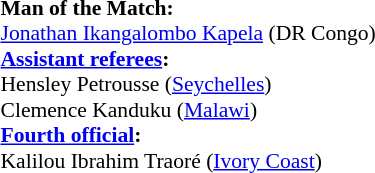<table style="width:100%; font-size:90%;">
<tr>
<td><br><strong>Man of the Match:</strong>
<br><a href='#'>Jonathan Ikangalombo Kapela</a> (DR Congo)<br><strong><a href='#'>Assistant referees</a>:</strong>
<br>Hensley Petrousse (<a href='#'>Seychelles</a>)
<br>Clemence Kanduku (<a href='#'>Malawi</a>)
<br><strong><a href='#'>Fourth official</a>:</strong>
<br>Kalilou Ibrahim Traoré (<a href='#'>Ivory Coast</a>)</td>
</tr>
</table>
